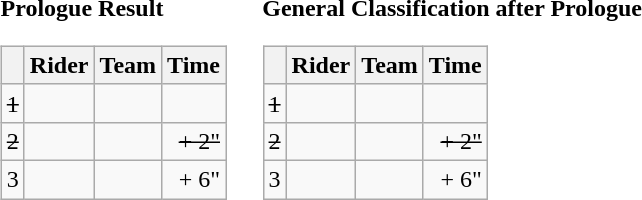<table>
<tr>
<td><strong>Prologue Result</strong><br><table class="wikitable">
<tr>
<th></th>
<th>Rider</th>
<th>Team</th>
<th>Time</th>
</tr>
<tr>
<td><s>1</s></td>
<td><s></s></td>
<td><s></s></td>
<td align="right"><s></s></td>
</tr>
<tr>
<td><s>2</s></td>
<td><s></s></td>
<td><s></s></td>
<td align="right"><s>+ 2"</s></td>
</tr>
<tr>
<td>3</td>
<td></td>
<td></td>
<td align="right">+ 6"</td>
</tr>
</table>
</td>
<td></td>
<td><strong>General Classification after Prologue</strong><br><table class="wikitable">
<tr>
<th></th>
<th>Rider</th>
<th>Team</th>
<th>Time</th>
</tr>
<tr>
<td><s>1</s></td>
<td><s></s> </td>
<td><s></s></td>
<td align="right"><s></s></td>
</tr>
<tr>
<td><s>2</s></td>
<td><s></s></td>
<td><s></s></td>
<td align="right"><s>+ 2"</s></td>
</tr>
<tr>
<td>3</td>
<td></td>
<td></td>
<td align="right">+ 6"</td>
</tr>
</table>
</td>
</tr>
</table>
